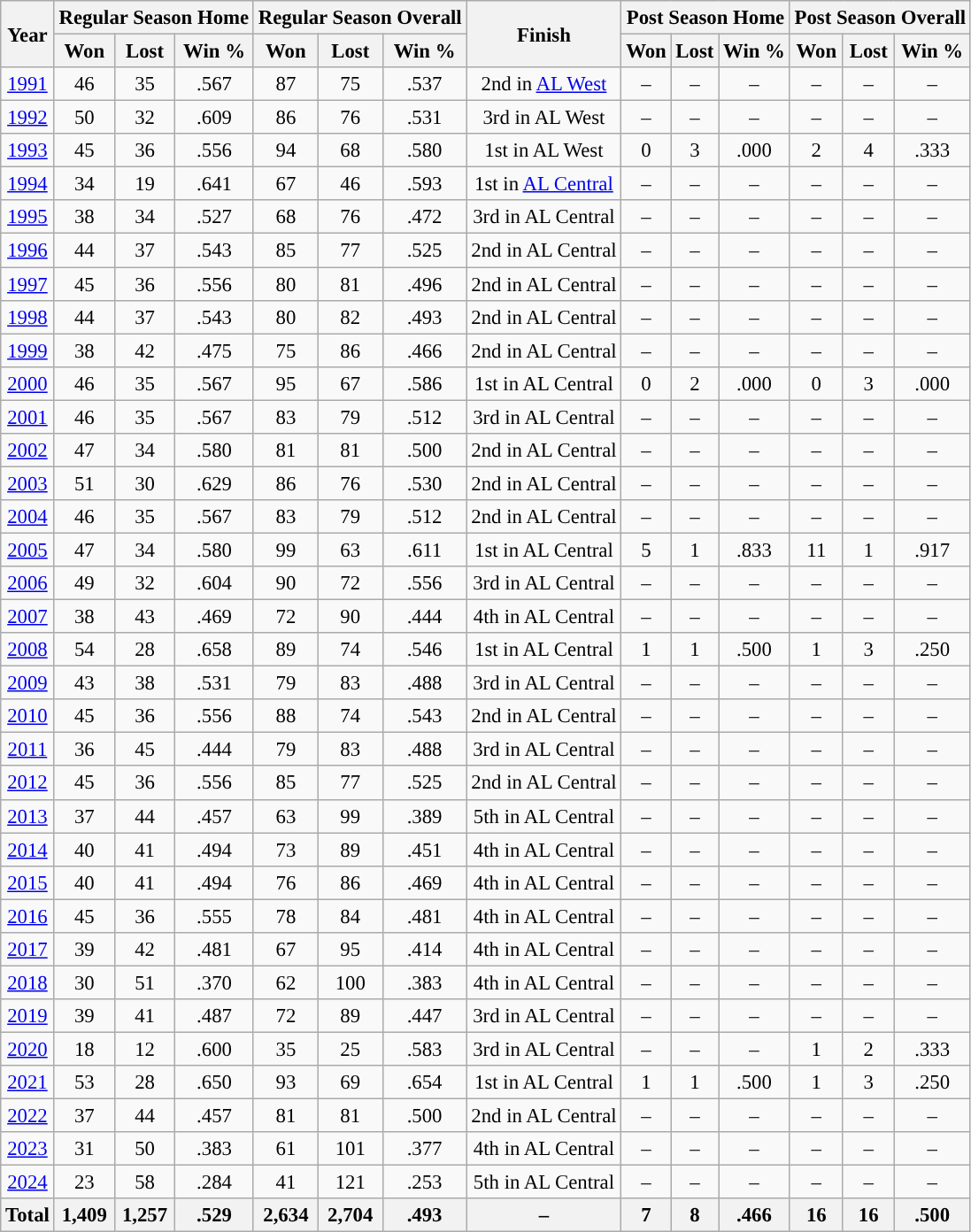<table class="wikitable toccolours collapsible collapsed" style="font-size: 95%; text-align:center;">
<tr>
<th rowspan="2">Year</th>
<th colspan="3">Regular Season Home</th>
<th colspan="3">Regular Season Overall</th>
<th rowspan="2">Finish</th>
<th colspan="3">Post Season Home</th>
<th colspan="3">Post Season Overall</th>
</tr>
<tr>
<th>Won</th>
<th>Lost</th>
<th>Win %</th>
<th>Won</th>
<th>Lost</th>
<th>Win %</th>
<th>Won</th>
<th>Lost</th>
<th>Win %</th>
<th>Won</th>
<th>Lost</th>
<th>Win %</th>
</tr>
<tr>
<td><a href='#'>1991</a></td>
<td>46</td>
<td>35</td>
<td>.567</td>
<td>87</td>
<td>75</td>
<td>.537</td>
<td>2nd in <a href='#'>AL West</a></td>
<td>–</td>
<td>–</td>
<td>–</td>
<td>–</td>
<td>–</td>
<td>–</td>
</tr>
<tr>
<td><a href='#'>1992</a></td>
<td>50</td>
<td>32</td>
<td>.609</td>
<td>86</td>
<td>76</td>
<td>.531</td>
<td>3rd in AL West</td>
<td>–</td>
<td>–</td>
<td>–</td>
<td>–</td>
<td>–</td>
<td>–</td>
</tr>
<tr>
<td><a href='#'>1993</a></td>
<td>45</td>
<td>36</td>
<td>.556</td>
<td>94</td>
<td>68</td>
<td>.580</td>
<td>1st in AL West</td>
<td>0</td>
<td>3</td>
<td>.000</td>
<td>2</td>
<td>4</td>
<td>.333</td>
</tr>
<tr>
<td><a href='#'>1994</a></td>
<td>34</td>
<td>19</td>
<td>.641</td>
<td>67</td>
<td>46</td>
<td>.593</td>
<td>1st in <a href='#'>AL Central</a></td>
<td>–</td>
<td>–</td>
<td>–</td>
<td>–</td>
<td>–</td>
<td>–</td>
</tr>
<tr>
<td><a href='#'>1995</a></td>
<td>38</td>
<td>34</td>
<td>.527</td>
<td>68</td>
<td>76</td>
<td>.472</td>
<td>3rd in AL Central</td>
<td>–</td>
<td>–</td>
<td>–</td>
<td>–</td>
<td>–</td>
<td>–</td>
</tr>
<tr>
<td><a href='#'>1996</a></td>
<td>44</td>
<td>37</td>
<td>.543</td>
<td>85</td>
<td>77</td>
<td>.525</td>
<td>2nd in AL Central</td>
<td>–</td>
<td>–</td>
<td>–</td>
<td>–</td>
<td>–</td>
<td>–</td>
</tr>
<tr>
<td><a href='#'>1997</a></td>
<td>45</td>
<td>36</td>
<td>.556</td>
<td>80</td>
<td>81</td>
<td>.496</td>
<td>2nd in AL Central</td>
<td>–</td>
<td>–</td>
<td>–</td>
<td>–</td>
<td>–</td>
<td>–</td>
</tr>
<tr>
<td><a href='#'>1998</a></td>
<td>44</td>
<td>37</td>
<td>.543</td>
<td>80</td>
<td>82</td>
<td>.493</td>
<td>2nd in AL Central</td>
<td>–</td>
<td>–</td>
<td>–</td>
<td>–</td>
<td>–</td>
<td>–</td>
</tr>
<tr>
<td><a href='#'>1999</a></td>
<td>38</td>
<td>42</td>
<td>.475</td>
<td>75</td>
<td>86</td>
<td>.466</td>
<td>2nd in AL Central</td>
<td>–</td>
<td>–</td>
<td>–</td>
<td>–</td>
<td>–</td>
<td>–</td>
</tr>
<tr>
<td><a href='#'>2000</a></td>
<td>46</td>
<td>35</td>
<td>.567</td>
<td>95</td>
<td>67</td>
<td>.586</td>
<td>1st in AL Central</td>
<td>0</td>
<td>2</td>
<td>.000</td>
<td>0</td>
<td>3</td>
<td>.000</td>
</tr>
<tr>
<td><a href='#'>2001</a></td>
<td>46</td>
<td>35</td>
<td>.567</td>
<td>83</td>
<td>79</td>
<td>.512</td>
<td>3rd in AL Central</td>
<td>–</td>
<td>–</td>
<td>–</td>
<td>–</td>
<td>–</td>
<td>–</td>
</tr>
<tr>
<td><a href='#'>2002</a></td>
<td>47</td>
<td>34</td>
<td>.580</td>
<td>81</td>
<td>81</td>
<td>.500</td>
<td>2nd in AL Central</td>
<td>–</td>
<td>–</td>
<td>–</td>
<td>–</td>
<td>–</td>
<td>–</td>
</tr>
<tr>
<td><a href='#'>2003</a></td>
<td>51</td>
<td>30</td>
<td>.629</td>
<td>86</td>
<td>76</td>
<td>.530</td>
<td>2nd in AL Central</td>
<td>–</td>
<td>–</td>
<td>–</td>
<td>–</td>
<td>–</td>
<td>–</td>
</tr>
<tr>
<td><a href='#'>2004</a></td>
<td>46</td>
<td>35</td>
<td>.567</td>
<td>83</td>
<td>79</td>
<td>.512</td>
<td>2nd in AL Central</td>
<td>–</td>
<td>–</td>
<td>–</td>
<td>–</td>
<td>–</td>
<td>–</td>
</tr>
<tr>
<td><a href='#'>2005</a></td>
<td>47</td>
<td>34</td>
<td>.580</td>
<td>99</td>
<td>63</td>
<td>.611</td>
<td>1st in AL Central</td>
<td>5</td>
<td>1</td>
<td>.833</td>
<td>11</td>
<td>1</td>
<td>.917</td>
</tr>
<tr>
<td><a href='#'>2006</a></td>
<td>49</td>
<td>32</td>
<td>.604</td>
<td>90</td>
<td>72</td>
<td>.556</td>
<td>3rd in AL Central</td>
<td>–</td>
<td>–</td>
<td>–</td>
<td>–</td>
<td>–</td>
<td>–</td>
</tr>
<tr>
<td><a href='#'>2007</a></td>
<td>38</td>
<td>43</td>
<td>.469</td>
<td>72</td>
<td>90</td>
<td>.444</td>
<td>4th in AL Central</td>
<td>–</td>
<td>–</td>
<td>–</td>
<td>–</td>
<td>–</td>
<td>–</td>
</tr>
<tr>
<td><a href='#'>2008</a></td>
<td>54</td>
<td>28</td>
<td>.658</td>
<td>89</td>
<td>74</td>
<td>.546</td>
<td>1st in AL Central</td>
<td>1</td>
<td>1</td>
<td>.500</td>
<td>1</td>
<td>3</td>
<td>.250</td>
</tr>
<tr>
<td><a href='#'>2009</a></td>
<td>43</td>
<td>38</td>
<td>.531</td>
<td>79</td>
<td>83</td>
<td>.488</td>
<td>3rd in AL Central</td>
<td>–</td>
<td>–</td>
<td>–</td>
<td>–</td>
<td>–</td>
<td>–</td>
</tr>
<tr>
<td><a href='#'>2010</a></td>
<td>45</td>
<td>36</td>
<td>.556</td>
<td>88</td>
<td>74</td>
<td>.543</td>
<td>2nd in AL Central</td>
<td>–</td>
<td>–</td>
<td>–</td>
<td>–</td>
<td>–</td>
<td>–</td>
</tr>
<tr>
<td><a href='#'>2011</a></td>
<td>36</td>
<td>45</td>
<td>.444</td>
<td>79</td>
<td>83</td>
<td>.488</td>
<td>3rd in AL Central</td>
<td>–</td>
<td>–</td>
<td>–</td>
<td>–</td>
<td>–</td>
<td>–</td>
</tr>
<tr>
<td><a href='#'>2012</a></td>
<td>45</td>
<td>36</td>
<td>.556</td>
<td>85</td>
<td>77</td>
<td>.525</td>
<td>2nd in AL Central</td>
<td>–</td>
<td>–</td>
<td>–</td>
<td>–</td>
<td>–</td>
<td>–</td>
</tr>
<tr>
<td><a href='#'>2013</a></td>
<td>37</td>
<td>44</td>
<td>.457</td>
<td>63</td>
<td>99</td>
<td>.389</td>
<td>5th in AL Central</td>
<td>–</td>
<td>–</td>
<td>–</td>
<td>–</td>
<td>–</td>
<td>–</td>
</tr>
<tr>
<td><a href='#'>2014</a></td>
<td>40</td>
<td>41</td>
<td>.494</td>
<td>73</td>
<td>89</td>
<td>.451</td>
<td>4th in AL Central</td>
<td>–</td>
<td>–</td>
<td>–</td>
<td>–</td>
<td>–</td>
<td>–</td>
</tr>
<tr>
<td><a href='#'>2015</a></td>
<td>40</td>
<td>41</td>
<td>.494</td>
<td>76</td>
<td>86</td>
<td>.469</td>
<td>4th in AL Central</td>
<td>–</td>
<td>–</td>
<td>–</td>
<td>–</td>
<td>–</td>
<td>–</td>
</tr>
<tr>
<td><a href='#'>2016</a></td>
<td>45</td>
<td>36</td>
<td>.555</td>
<td>78</td>
<td>84</td>
<td>.481</td>
<td>4th in AL Central</td>
<td>–</td>
<td>–</td>
<td>–</td>
<td>–</td>
<td>–</td>
<td>–</td>
</tr>
<tr>
<td><a href='#'>2017</a></td>
<td>39</td>
<td>42</td>
<td>.481</td>
<td>67</td>
<td>95</td>
<td>.414</td>
<td>4th in AL Central</td>
<td>–</td>
<td>–</td>
<td>–</td>
<td>–</td>
<td>–</td>
<td>–</td>
</tr>
<tr>
<td><a href='#'>2018</a></td>
<td>30</td>
<td>51</td>
<td>.370</td>
<td>62</td>
<td>100</td>
<td>.383</td>
<td>4th in AL Central</td>
<td>–</td>
<td>–</td>
<td>–</td>
<td>–</td>
<td>–</td>
<td>–</td>
</tr>
<tr>
<td><a href='#'>2019</a></td>
<td>39</td>
<td>41</td>
<td>.487</td>
<td>72</td>
<td>89</td>
<td>.447</td>
<td>3rd in AL Central</td>
<td>–</td>
<td>–</td>
<td>–</td>
<td>–</td>
<td>–</td>
<td>–</td>
</tr>
<tr>
<td><a href='#'>2020</a></td>
<td>18</td>
<td>12</td>
<td>.600</td>
<td>35</td>
<td>25</td>
<td>.583</td>
<td>3rd in AL Central</td>
<td>–</td>
<td>–</td>
<td>–</td>
<td>1</td>
<td>2</td>
<td>.333</td>
</tr>
<tr>
<td><a href='#'>2021</a></td>
<td>53</td>
<td>28</td>
<td>.650</td>
<td>93</td>
<td>69</td>
<td>.654</td>
<td>1st in AL Central</td>
<td>1</td>
<td>1</td>
<td>.500</td>
<td>1</td>
<td>3</td>
<td>.250</td>
</tr>
<tr>
<td><a href='#'>2022</a></td>
<td>37</td>
<td>44</td>
<td>.457</td>
<td>81</td>
<td>81</td>
<td>.500</td>
<td>2nd in AL Central</td>
<td>–</td>
<td>–</td>
<td>–</td>
<td>–</td>
<td>–</td>
<td>–</td>
</tr>
<tr>
<td><a href='#'>2023</a></td>
<td>31</td>
<td>50</td>
<td>.383</td>
<td>61</td>
<td>101</td>
<td>.377</td>
<td>4th in AL Central</td>
<td>–</td>
<td>–</td>
<td>–</td>
<td>–</td>
<td>–</td>
<td>–</td>
</tr>
<tr>
<td><a href='#'>2024</a></td>
<td>23</td>
<td>58</td>
<td>.284</td>
<td>41</td>
<td>121</td>
<td>.253</td>
<td>5th in AL Central</td>
<td>–</td>
<td>–</td>
<td>–</td>
<td>–</td>
<td>–</td>
<td>–</td>
</tr>
<tr>
<th colspan="1">Total</th>
<th>1,409</th>
<th>1,257</th>
<th>.529</th>
<th>2,634</th>
<th>2,704</th>
<th>.493</th>
<th>–</th>
<th>7</th>
<th>8</th>
<th>.466</th>
<th>16</th>
<th>16</th>
<th>.500</th>
</tr>
</table>
